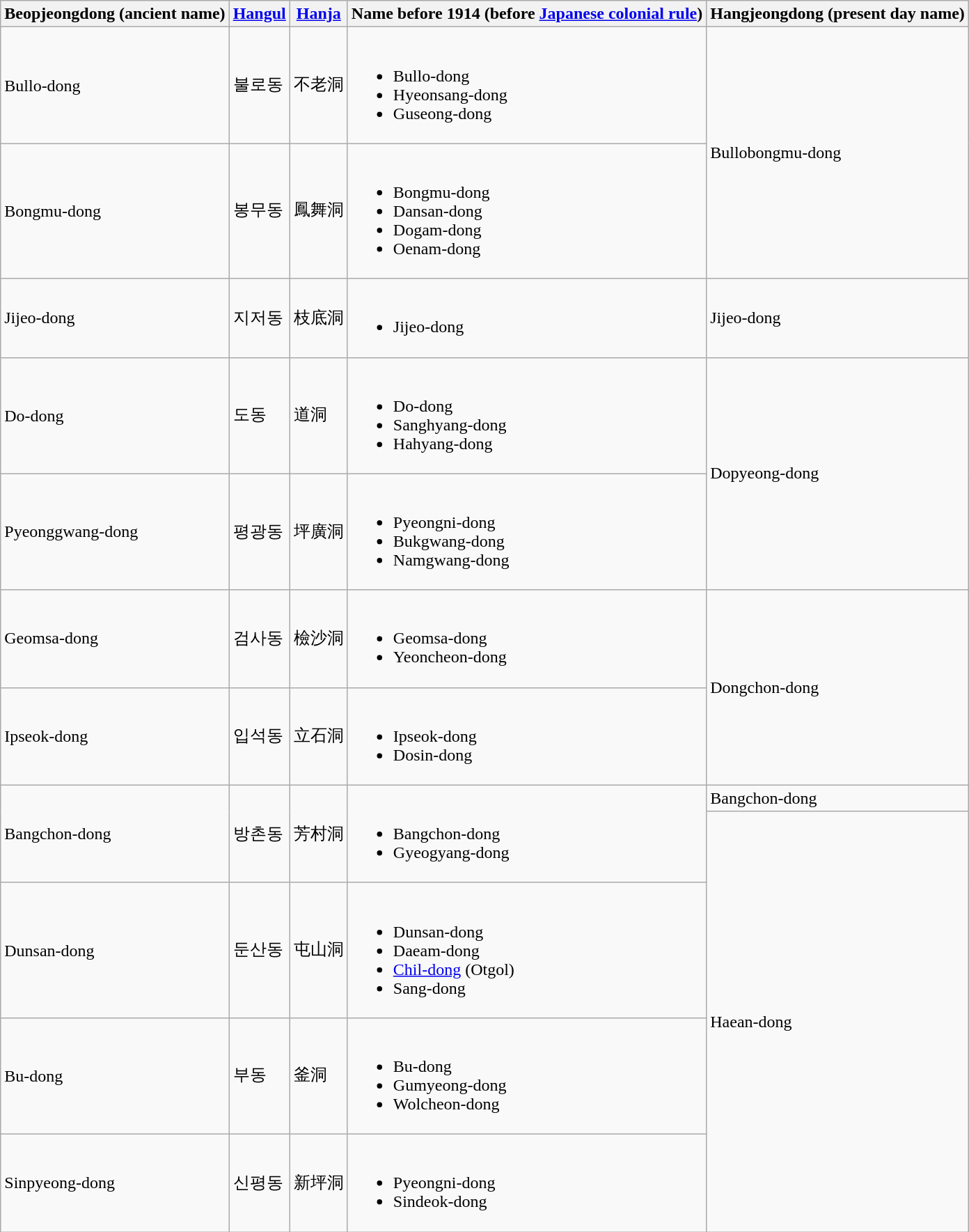<table class="wikitable">
<tr>
<th>Beopjeongdong (ancient name)</th>
<th><a href='#'>Hangul</a></th>
<th><a href='#'>Hanja</a></th>
<th>Name before 1914 (before <a href='#'>Japanese colonial rule</a>)</th>
<th>Hangjeongdong (present day name)</th>
</tr>
<tr>
<td>Bullo-dong</td>
<td>불로동</td>
<td>不老洞</td>
<td><br><ul><li>Bullo-dong</li><li>Hyeonsang-dong</li><li>Guseong-dong</li></ul></td>
<td rowspan=2>Bullobongmu-dong</td>
</tr>
<tr>
<td>Bongmu-dong</td>
<td>봉무동</td>
<td>鳳舞洞</td>
<td><br><ul><li>Bongmu-dong</li><li>Dansan-dong</li><li>Dogam-dong</li><li>Oenam-dong</li></ul></td>
</tr>
<tr>
<td>Jijeo-dong</td>
<td>지저동</td>
<td>枝底洞</td>
<td><br><ul><li>Jijeo-dong</li></ul></td>
<td>Jijeo-dong</td>
</tr>
<tr>
<td>Do-dong</td>
<td>도동</td>
<td>道洞</td>
<td><br><ul><li>Do-dong</li><li>Sanghyang-dong</li><li>Hahyang-dong</li></ul></td>
<td rowspan=3>Dopyeong-dong</td>
</tr>
<tr>
<td>Pyeonggwang-dong</td>
<td>평광동</td>
<td>坪廣洞</td>
<td><br><ul><li>Pyeongni-dong</li><li>Bukgwang-dong</li><li>Namgwang-dong</li></ul></td>
</tr>
<tr>
<td rowspan=2>Geomsa-dong</td>
<td rowspan=2>검사동</td>
<td rowspan=2>檢沙洞</td>
<td rowspan=2><br><ul><li>Geomsa-dong</li><li>Yeoncheon-dong</li></ul></td>
</tr>
<tr>
<td rowspan=2>Dongchon-dong</td>
</tr>
<tr>
<td>Ipseok-dong</td>
<td>입석동</td>
<td>立石洞</td>
<td><br><ul><li>Ipseok-dong</li><li>Dosin-dong</li></ul></td>
</tr>
<tr>
<td rowspan=2 height=40>Bangchon-dong</td>
<td rowspan=2>방촌동</td>
<td rowspan=2>芳村洞</td>
<td rowspan=2><br><ul><li>Bangchon-dong</li><li>Gyeogyang-dong</li></ul></td>
<td>Bangchon-dong</td>
</tr>
<tr>
<td rowspan=4>Haean-dong</td>
</tr>
<tr>
<td>Dunsan-dong</td>
<td>둔산동</td>
<td>屯山洞</td>
<td><br><ul><li>Dunsan-dong</li><li>Daeam-dong</li><li><a href='#'>Chil-dong</a> (Otgol)</li><li>Sang-dong</li></ul></td>
</tr>
<tr>
<td>Bu-dong</td>
<td>부동</td>
<td>釜洞</td>
<td><br><ul><li>Bu-dong</li><li>Gumyeong-dong</li><li>Wolcheon-dong</li></ul></td>
</tr>
<tr>
<td>Sinpyeong-dong</td>
<td>신평동</td>
<td>新坪洞</td>
<td><br><ul><li>Pyeongni-dong</li><li>Sindeok-dong</li></ul></td>
</tr>
</table>
